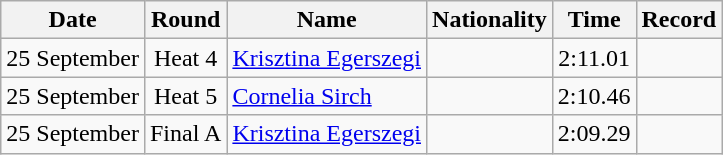<table class="wikitable" style="text-align:center">
<tr>
<th>Date</th>
<th>Round</th>
<th>Name</th>
<th>Nationality</th>
<th>Time</th>
<th>Record</th>
</tr>
<tr>
<td>25 September</td>
<td>Heat 4</td>
<td align="left"><a href='#'>Krisztina Egerszegi</a></td>
<td align="left"></td>
<td>2:11.01</td>
<td></td>
</tr>
<tr>
<td>25 September</td>
<td>Heat 5</td>
<td align="left"><a href='#'>Cornelia Sirch</a></td>
<td align="left"></td>
<td>2:10.46</td>
<td></td>
</tr>
<tr>
<td>25 September</td>
<td>Final A</td>
<td align="left"><a href='#'>Krisztina Egerszegi</a></td>
<td align="left"></td>
<td>2:09.29</td>
<td></td>
</tr>
</table>
